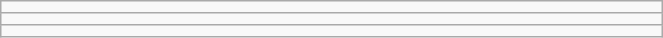<table class="wikitable" style=" text-align:center; font-size:110%;" width="35%">
<tr>
<td></td>
</tr>
<tr>
<td></td>
</tr>
<tr>
<td></td>
</tr>
</table>
